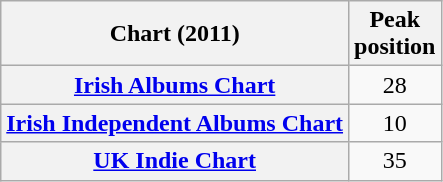<table class="wikitable sortable plainrowheaders" style="text-align:left">
<tr>
<th scope="col">Chart (2011)</th>
<th scope="col">Peak<br>position</th>
</tr>
<tr>
<th scope="row"><a href='#'>Irish Albums Chart</a></th>
<td style="text-align:center">28</td>
</tr>
<tr>
<th scope="row"><a href='#'>Irish Independent Albums Chart</a></th>
<td style="text-align:center">10</td>
</tr>
<tr>
<th scope="row"><a href='#'>UK Indie Chart</a></th>
<td style="text-align:center">35</td>
</tr>
</table>
